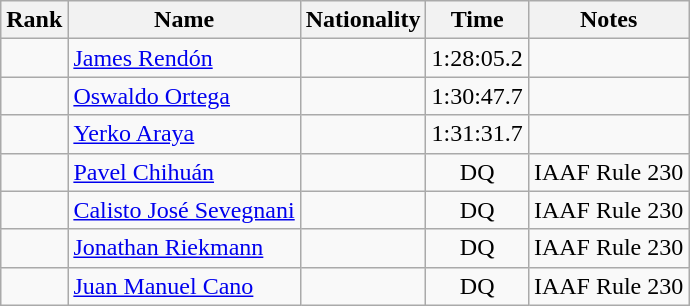<table class="wikitable sortable" style="text-align:center">
<tr>
<th>Rank</th>
<th>Name</th>
<th>Nationality</th>
<th>Time</th>
<th>Notes</th>
</tr>
<tr>
<td align=center></td>
<td align=left><a href='#'>James Rendón</a></td>
<td align=left></td>
<td>1:28:05.2</td>
<td></td>
</tr>
<tr>
<td align=center></td>
<td align=left><a href='#'>Oswaldo Ortega</a></td>
<td align=left></td>
<td>1:30:47.7</td>
<td></td>
</tr>
<tr>
<td align=center></td>
<td align=left><a href='#'>Yerko Araya</a></td>
<td align=left></td>
<td>1:31:31.7</td>
<td></td>
</tr>
<tr>
<td align=center></td>
<td align=left><a href='#'>Pavel Chihuán</a></td>
<td align=left></td>
<td>DQ</td>
<td>IAAF Rule 230</td>
</tr>
<tr>
<td align=center></td>
<td align=left><a href='#'>Calisto José Sevegnani</a></td>
<td align=left></td>
<td>DQ</td>
<td>IAAF Rule 230</td>
</tr>
<tr>
<td align=center></td>
<td align=left><a href='#'>Jonathan Riekmann</a></td>
<td align=left></td>
<td>DQ</td>
<td>IAAF Rule 230</td>
</tr>
<tr>
<td align=center></td>
<td align=left><a href='#'>Juan Manuel Cano</a></td>
<td align=left></td>
<td>DQ</td>
<td>IAAF Rule 230</td>
</tr>
</table>
